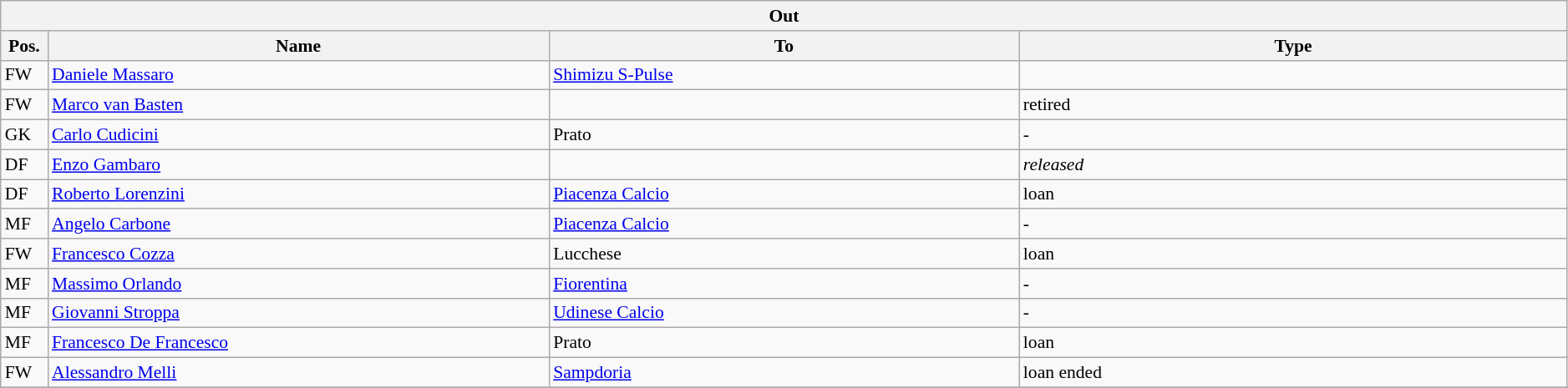<table class="wikitable" style="font-size:90%;width:99%;">
<tr>
<th colspan="4">Out</th>
</tr>
<tr>
<th width=3%>Pos.</th>
<th width=32%>Name</th>
<th width=30%>To</th>
<th width=35%>Type</th>
</tr>
<tr>
<td>FW</td>
<td><a href='#'>Daniele Massaro</a></td>
<td><a href='#'>Shimizu S-Pulse</a></td>
<td></td>
</tr>
<tr>
<td>FW</td>
<td><a href='#'>Marco van Basten</a></td>
<td></td>
<td>retired</td>
</tr>
<tr>
<td>GK</td>
<td><a href='#'>Carlo Cudicini</a></td>
<td>Prato</td>
<td>-</td>
</tr>
<tr>
<td>DF</td>
<td><a href='#'>Enzo Gambaro</a></td>
<td></td>
<td><em>released</em></td>
</tr>
<tr>
<td>DF</td>
<td><a href='#'>Roberto Lorenzini</a></td>
<td><a href='#'>Piacenza Calcio</a></td>
<td>loan</td>
</tr>
<tr>
<td>MF</td>
<td><a href='#'>Angelo Carbone</a></td>
<td><a href='#'>Piacenza Calcio</a></td>
<td>-</td>
</tr>
<tr>
<td>FW</td>
<td><a href='#'>Francesco Cozza</a></td>
<td>Lucchese</td>
<td>loan</td>
</tr>
<tr>
<td>MF</td>
<td><a href='#'>Massimo Orlando</a></td>
<td><a href='#'>Fiorentina</a></td>
<td>-</td>
</tr>
<tr>
<td>MF</td>
<td><a href='#'>Giovanni Stroppa</a></td>
<td><a href='#'>Udinese Calcio</a></td>
<td>-</td>
</tr>
<tr>
<td>MF</td>
<td><a href='#'>Francesco De Francesco</a></td>
<td>Prato</td>
<td>loan</td>
</tr>
<tr>
<td>FW</td>
<td><a href='#'>Alessandro Melli</a></td>
<td><a href='#'>Sampdoria</a></td>
<td>loan ended</td>
</tr>
<tr>
</tr>
</table>
